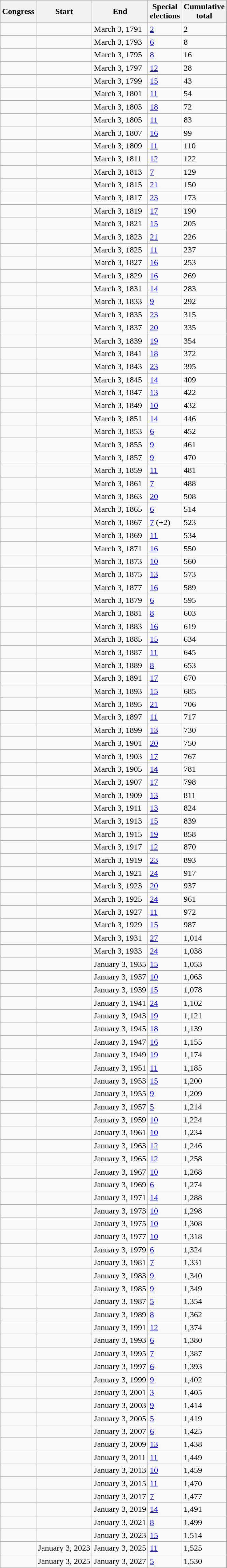<table class="wikitable sortable">
<tr>
<th>Congress</th>
<th>Start</th>
<th>End</th>
<th>Special<br>elections</th>
<th>Cumulative<br>total</th>
</tr>
<tr>
<td></td>
<td></td>
<td>March 3, 1791</td>
<td><a href='#'>2</a></td>
<td>2</td>
</tr>
<tr>
<td></td>
<td></td>
<td>March 3, 1793</td>
<td><a href='#'>6</a></td>
<td>8</td>
</tr>
<tr>
<td></td>
<td></td>
<td>March 3, 1795</td>
<td><a href='#'>8</a></td>
<td>16</td>
</tr>
<tr>
<td></td>
<td></td>
<td>March 3, 1797</td>
<td><a href='#'>12</a></td>
<td>28</td>
</tr>
<tr>
<td></td>
<td></td>
<td>March 3, 1799</td>
<td><a href='#'>15</a></td>
<td>43</td>
</tr>
<tr>
<td></td>
<td></td>
<td>March 3, 1801</td>
<td><a href='#'>11</a></td>
<td>54</td>
</tr>
<tr>
<td></td>
<td></td>
<td>March 3, 1803</td>
<td><a href='#'>18</a></td>
<td>72</td>
</tr>
<tr>
<td></td>
<td></td>
<td>March 3, 1805</td>
<td><a href='#'>11</a></td>
<td>83</td>
</tr>
<tr>
<td></td>
<td></td>
<td>March 3, 1807</td>
<td><a href='#'>16</a></td>
<td>99</td>
</tr>
<tr>
<td></td>
<td></td>
<td>March 3, 1809</td>
<td><a href='#'>11</a></td>
<td>110</td>
</tr>
<tr>
<td></td>
<td></td>
<td>March 3, 1811</td>
<td><a href='#'>12</a></td>
<td>122</td>
</tr>
<tr>
<td></td>
<td></td>
<td>March 3, 1813</td>
<td><a href='#'>7</a></td>
<td>129</td>
</tr>
<tr>
<td></td>
<td></td>
<td>March 3, 1815</td>
<td><a href='#'>21</a></td>
<td>150</td>
</tr>
<tr>
<td></td>
<td></td>
<td>March 3, 1817</td>
<td><a href='#'>23</a></td>
<td>173</td>
</tr>
<tr>
<td></td>
<td></td>
<td>March 3, 1819</td>
<td><a href='#'>17</a></td>
<td>190</td>
</tr>
<tr>
<td></td>
<td></td>
<td>March 3, 1821</td>
<td><a href='#'>15</a></td>
<td>205</td>
</tr>
<tr>
<td></td>
<td></td>
<td>March 3, 1823</td>
<td><a href='#'>21</a></td>
<td>226</td>
</tr>
<tr>
<td></td>
<td></td>
<td>March 3, 1825</td>
<td><a href='#'>11</a></td>
<td>237</td>
</tr>
<tr>
<td></td>
<td></td>
<td>March 3, 1827</td>
<td><a href='#'>16</a></td>
<td>253</td>
</tr>
<tr>
<td></td>
<td></td>
<td>March 3, 1829</td>
<td><a href='#'>16</a></td>
<td>269</td>
</tr>
<tr>
<td></td>
<td></td>
<td>March 3, 1831</td>
<td><a href='#'>14</a></td>
<td>283</td>
</tr>
<tr>
<td></td>
<td></td>
<td>March 3, 1833</td>
<td><a href='#'>9</a></td>
<td>292</td>
</tr>
<tr>
<td></td>
<td></td>
<td>March 3, 1835</td>
<td><a href='#'>23</a></td>
<td>315</td>
</tr>
<tr>
<td></td>
<td></td>
<td>March 3, 1837</td>
<td><a href='#'>20</a></td>
<td>335</td>
</tr>
<tr>
<td></td>
<td></td>
<td>March 3, 1839</td>
<td><a href='#'>19</a></td>
<td>354</td>
</tr>
<tr>
<td></td>
<td></td>
<td>March 3, 1841</td>
<td><a href='#'>18</a></td>
<td>372</td>
</tr>
<tr>
<td></td>
<td></td>
<td>March 3, 1843</td>
<td><a href='#'>23</a></td>
<td>395</td>
</tr>
<tr>
<td></td>
<td></td>
<td>March 3, 1845</td>
<td><a href='#'>14</a></td>
<td>409</td>
</tr>
<tr>
<td></td>
<td></td>
<td>March 3, 1847</td>
<td><a href='#'>13</a></td>
<td>422</td>
</tr>
<tr>
<td></td>
<td></td>
<td>March 3, 1849</td>
<td><a href='#'>10</a></td>
<td>432</td>
</tr>
<tr>
<td></td>
<td></td>
<td>March 3, 1851</td>
<td><a href='#'>14</a></td>
<td>446</td>
</tr>
<tr>
<td></td>
<td></td>
<td>March 3, 1853</td>
<td><a href='#'>6</a></td>
<td>452</td>
</tr>
<tr>
<td></td>
<td></td>
<td>March 3, 1855</td>
<td><a href='#'>9</a></td>
<td>461</td>
</tr>
<tr>
<td></td>
<td></td>
<td>March 3, 1857</td>
<td><a href='#'>9</a></td>
<td>470</td>
</tr>
<tr>
<td></td>
<td></td>
<td>March 3, 1859</td>
<td><a href='#'>11</a></td>
<td>481</td>
</tr>
<tr>
<td></td>
<td></td>
<td>March 3, 1861</td>
<td><a href='#'>7</a></td>
<td>488</td>
</tr>
<tr>
<td></td>
<td></td>
<td>March 3, 1863</td>
<td><a href='#'>20</a></td>
<td>508</td>
</tr>
<tr>
<td></td>
<td></td>
<td>March 3, 1865</td>
<td><a href='#'>6</a></td>
<td>514</td>
</tr>
<tr>
<td></td>
<td></td>
<td>March 3, 1867</td>
<td><a href='#'>7</a> (+2)</td>
<td>523</td>
</tr>
<tr>
<td></td>
<td></td>
<td>March 3, 1869</td>
<td><a href='#'>11</a></td>
<td>534</td>
</tr>
<tr>
<td></td>
<td></td>
<td>March 3, 1871</td>
<td><a href='#'>16</a></td>
<td>550</td>
</tr>
<tr>
<td></td>
<td></td>
<td>March 3, 1873</td>
<td><a href='#'>10</a></td>
<td>560</td>
</tr>
<tr>
<td></td>
<td></td>
<td>March 3, 1875</td>
<td><a href='#'>13</a></td>
<td>573</td>
</tr>
<tr>
<td></td>
<td></td>
<td>March 3, 1877</td>
<td><a href='#'>16</a></td>
<td>589</td>
</tr>
<tr>
<td></td>
<td></td>
<td>March 3, 1879</td>
<td><a href='#'>6</a></td>
<td>595</td>
</tr>
<tr>
<td></td>
<td></td>
<td>March 3, 1881</td>
<td><a href='#'>8</a></td>
<td>603</td>
</tr>
<tr>
<td></td>
<td></td>
<td>March 3, 1883</td>
<td><a href='#'>16</a></td>
<td>619</td>
</tr>
<tr>
<td></td>
<td></td>
<td>March 3, 1885</td>
<td><a href='#'>15</a></td>
<td>634</td>
</tr>
<tr>
<td></td>
<td></td>
<td>March 3, 1887</td>
<td><a href='#'>11</a></td>
<td>645</td>
</tr>
<tr>
<td></td>
<td></td>
<td>March 3, 1889</td>
<td><a href='#'>8</a></td>
<td>653</td>
</tr>
<tr>
<td></td>
<td></td>
<td>March 3, 1891</td>
<td><a href='#'>17</a></td>
<td>670</td>
</tr>
<tr>
<td></td>
<td></td>
<td>March 3, 1893</td>
<td><a href='#'>15</a></td>
<td>685</td>
</tr>
<tr>
<td></td>
<td></td>
<td>March 3, 1895</td>
<td><a href='#'>21</a></td>
<td>706</td>
</tr>
<tr>
<td></td>
<td></td>
<td>March 3, 1897</td>
<td><a href='#'>11</a></td>
<td>717</td>
</tr>
<tr>
<td></td>
<td></td>
<td>March 3, 1899</td>
<td><a href='#'>13</a></td>
<td>730</td>
</tr>
<tr>
<td></td>
<td></td>
<td>March 3, 1901</td>
<td><a href='#'>20</a></td>
<td>750</td>
</tr>
<tr>
<td></td>
<td></td>
<td>March 3, 1903</td>
<td><a href='#'>17</a></td>
<td>767</td>
</tr>
<tr>
<td></td>
<td></td>
<td>March 3, 1905</td>
<td><a href='#'>14</a></td>
<td>781</td>
</tr>
<tr>
<td></td>
<td></td>
<td>March 3, 1907</td>
<td><a href='#'>17</a></td>
<td>798</td>
</tr>
<tr>
<td></td>
<td></td>
<td>March 3, 1909</td>
<td><a href='#'>13</a></td>
<td>811</td>
</tr>
<tr>
<td></td>
<td></td>
<td>March 3, 1911</td>
<td><a href='#'>13</a></td>
<td>824</td>
</tr>
<tr>
<td></td>
<td></td>
<td>March 3, 1913</td>
<td><a href='#'>15</a></td>
<td>839</td>
</tr>
<tr>
<td></td>
<td></td>
<td>March 3, 1915</td>
<td><a href='#'>19</a></td>
<td>858</td>
</tr>
<tr>
<td></td>
<td></td>
<td>March 3, 1917</td>
<td><a href='#'>12</a></td>
<td>870</td>
</tr>
<tr>
<td></td>
<td></td>
<td>March 3, 1919</td>
<td><a href='#'>23</a></td>
<td>893</td>
</tr>
<tr>
<td></td>
<td></td>
<td>March 3, 1921</td>
<td><a href='#'>24</a></td>
<td>917</td>
</tr>
<tr>
<td></td>
<td></td>
<td>March 3, 1923</td>
<td><a href='#'>20</a></td>
<td>937</td>
</tr>
<tr>
<td></td>
<td></td>
<td>March 3, 1925</td>
<td><a href='#'>24</a></td>
<td>961</td>
</tr>
<tr>
<td></td>
<td></td>
<td>March 3, 1927</td>
<td><a href='#'>11</a></td>
<td>972</td>
</tr>
<tr>
<td></td>
<td></td>
<td>March 3, 1929</td>
<td><a href='#'>15</a></td>
<td>987</td>
</tr>
<tr>
<td></td>
<td></td>
<td>March 3, 1931</td>
<td><a href='#'>27</a></td>
<td>1,014</td>
</tr>
<tr>
<td></td>
<td></td>
<td>March 3, 1933</td>
<td><a href='#'>24</a></td>
<td>1,038</td>
</tr>
<tr>
<td></td>
<td></td>
<td>January 3, 1935</td>
<td><a href='#'>15</a></td>
<td>1,053</td>
</tr>
<tr>
<td></td>
<td></td>
<td>January 3, 1937</td>
<td><a href='#'>10</a></td>
<td>1,063</td>
</tr>
<tr>
<td></td>
<td></td>
<td>January 3, 1939</td>
<td><a href='#'>15</a></td>
<td>1,078</td>
</tr>
<tr>
<td></td>
<td></td>
<td>January 3, 1941</td>
<td><a href='#'>24</a></td>
<td>1,102</td>
</tr>
<tr>
<td></td>
<td></td>
<td>January 3, 1943</td>
<td><a href='#'>19</a></td>
<td>1,121</td>
</tr>
<tr>
<td></td>
<td></td>
<td>January 3, 1945</td>
<td><a href='#'>18</a></td>
<td>1,139</td>
</tr>
<tr>
<td></td>
<td></td>
<td>January 3, 1947</td>
<td><a href='#'>16</a></td>
<td>1,155</td>
</tr>
<tr>
<td></td>
<td></td>
<td>January 3, 1949</td>
<td><a href='#'>19</a></td>
<td>1,174</td>
</tr>
<tr>
<td></td>
<td></td>
<td>January 3, 1951</td>
<td><a href='#'>11</a></td>
<td>1,185</td>
</tr>
<tr>
<td></td>
<td></td>
<td>January 3, 1953</td>
<td><a href='#'>15</a></td>
<td>1,200</td>
</tr>
<tr>
<td></td>
<td></td>
<td>January 3, 1955</td>
<td><a href='#'>9</a></td>
<td>1,209</td>
</tr>
<tr>
<td></td>
<td></td>
<td>January 3, 1957</td>
<td><a href='#'>5</a></td>
<td>1,214</td>
</tr>
<tr>
<td></td>
<td></td>
<td>January 3, 1959</td>
<td><a href='#'>10</a></td>
<td>1,224</td>
</tr>
<tr>
<td></td>
<td></td>
<td>January 3, 1961</td>
<td><a href='#'>10</a></td>
<td>1,234</td>
</tr>
<tr>
<td></td>
<td></td>
<td>January 3, 1963</td>
<td><a href='#'>12</a></td>
<td>1,246</td>
</tr>
<tr>
<td></td>
<td></td>
<td>January 3, 1965</td>
<td><a href='#'>12</a></td>
<td>1,258</td>
</tr>
<tr>
<td></td>
<td></td>
<td>January 3, 1967</td>
<td><a href='#'>10</a></td>
<td>1,268</td>
</tr>
<tr>
<td></td>
<td></td>
<td>January 3, 1969</td>
<td><a href='#'>6</a></td>
<td>1,274</td>
</tr>
<tr>
<td></td>
<td></td>
<td>January 3, 1971</td>
<td><a href='#'>14</a></td>
<td>1,288</td>
</tr>
<tr>
<td></td>
<td></td>
<td>January 3, 1973</td>
<td><a href='#'>10</a></td>
<td>1,298</td>
</tr>
<tr>
<td></td>
<td></td>
<td>January 3, 1975</td>
<td><a href='#'>10</a></td>
<td>1,308</td>
</tr>
<tr>
<td></td>
<td></td>
<td>January 3, 1977</td>
<td><a href='#'>10</a></td>
<td>1,318</td>
</tr>
<tr>
<td></td>
<td></td>
<td>January 3, 1979</td>
<td><a href='#'>6</a></td>
<td>1,324</td>
</tr>
<tr>
<td></td>
<td></td>
<td>January 3, 1981</td>
<td><a href='#'>7</a></td>
<td>1,331</td>
</tr>
<tr>
<td></td>
<td></td>
<td>January 3, 1983</td>
<td><a href='#'>9</a></td>
<td>1,340</td>
</tr>
<tr>
<td></td>
<td></td>
<td>January 3, 1985</td>
<td><a href='#'>9</a></td>
<td>1,349</td>
</tr>
<tr>
<td></td>
<td></td>
<td>January 3, 1987</td>
<td><a href='#'>5</a></td>
<td>1,354</td>
</tr>
<tr>
<td></td>
<td></td>
<td>January 3, 1989</td>
<td><a href='#'>8</a></td>
<td>1,362</td>
</tr>
<tr>
<td></td>
<td></td>
<td>January 3, 1991</td>
<td><a href='#'>12</a></td>
<td>1,374</td>
</tr>
<tr>
<td></td>
<td></td>
<td>January 3, 1993</td>
<td><a href='#'>6</a></td>
<td>1,380</td>
</tr>
<tr>
<td></td>
<td></td>
<td>January 3, 1995</td>
<td><a href='#'>7</a></td>
<td>1,387</td>
</tr>
<tr>
<td></td>
<td></td>
<td>January 3, 1997</td>
<td><a href='#'>6</a></td>
<td>1,393</td>
</tr>
<tr>
<td></td>
<td></td>
<td>January 3, 1999</td>
<td><a href='#'>9</a></td>
<td>1,402</td>
</tr>
<tr>
<td></td>
<td></td>
<td>January 3, 2001</td>
<td><a href='#'>3</a></td>
<td>1,405</td>
</tr>
<tr>
<td></td>
<td></td>
<td>January 3, 2003</td>
<td><a href='#'>9</a></td>
<td>1,414</td>
</tr>
<tr>
<td></td>
<td></td>
<td>January 3, 2005</td>
<td><a href='#'>5</a></td>
<td>1,419</td>
</tr>
<tr>
<td></td>
<td></td>
<td>January 3, 2007</td>
<td><a href='#'>6</a></td>
<td>1,425</td>
</tr>
<tr>
<td></td>
<td></td>
<td>January 3, 2009</td>
<td><a href='#'>13</a></td>
<td>1,438</td>
</tr>
<tr>
<td></td>
<td></td>
<td>January 3, 2011</td>
<td><a href='#'>11</a></td>
<td>1,449</td>
</tr>
<tr>
<td></td>
<td></td>
<td>January 3, 2013</td>
<td><a href='#'>10</a></td>
<td>1,459</td>
</tr>
<tr>
<td></td>
<td></td>
<td>January 3, 2015</td>
<td><a href='#'>11</a></td>
<td>1,470</td>
</tr>
<tr>
<td></td>
<td></td>
<td>January 3, 2017</td>
<td><a href='#'>7</a></td>
<td>1,477</td>
</tr>
<tr>
<td></td>
<td></td>
<td>January 3, 2019</td>
<td><a href='#'>14</a></td>
<td>1,491</td>
</tr>
<tr>
<td></td>
<td></td>
<td>January 3, 2021</td>
<td><a href='#'>8</a></td>
<td>1,499</td>
</tr>
<tr>
<td></td>
<td></td>
<td>January 3, 2023</td>
<td><a href='#'>15</a></td>
<td>1,514</td>
</tr>
<tr>
<td></td>
<td>January 3, 2023</td>
<td>January 3, 2025</td>
<td><a href='#'>11</a></td>
<td>1,525</td>
</tr>
<tr>
<td></td>
<td>January 3, 2025</td>
<td>January 3, 2027</td>
<td><a href='#'>5</a></td>
<td>1,530</td>
</tr>
</table>
